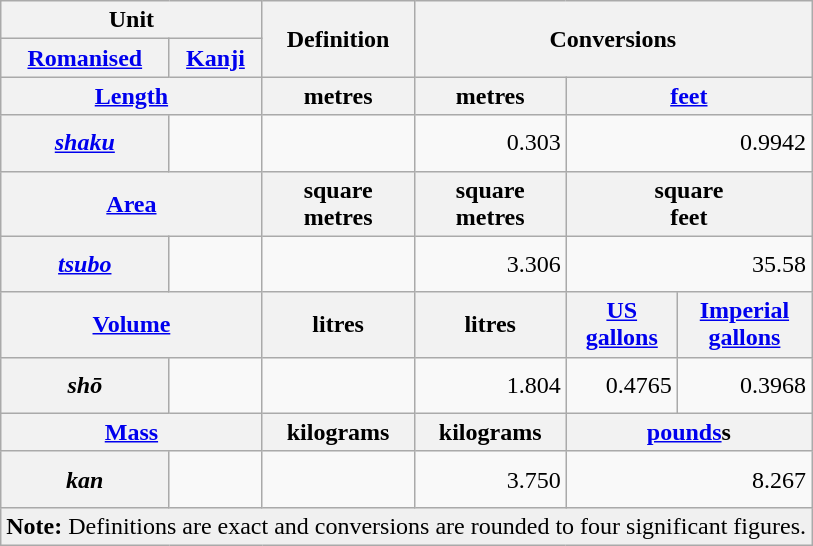<table class=wikitable>
<tr>
<th scope="col" colspan="2">Unit</th>
<th scope="col" rowspan="2">Definition</th>
<th scope="col" rowspan="2" colspan="4">Conversions</th>
</tr>
<tr>
<th><a href='#'>Romanised</a></th>
<th><a href='#'>Kanji</a></th>
</tr>
<tr>
<th colspan="2"><a href='#'>Length</a></th>
<th>metres</th>
<th>metres</th>
<th colspan=2><a href='#'>feet</a></th>
</tr>
<tr style="text-align: right">
<th scope="row" align="center"><em><a href='#'>shaku</a></em></th>
<td align="center"></td>
<td align="center" height="30pt"></td>
<td>0.303</td>
<td colspan=2>0.9942</td>
</tr>
<tr>
<th colspan="2"><a href='#'>Area</a></th>
<th>square<br>metres</th>
<th>square<br>metres</th>
<th colspan=2>square<br>feet</th>
</tr>
<tr style="text-align: right">
<th scope="row" align="center"><em><a href='#'>tsubo</a></em></th>
<td align="center"></td>
<td align="center" height="30pt"><big></big></td>
<td>3.306</td>
<td colspan=2>35.58</td>
</tr>
<tr>
<th colspan="2"><a href='#'>Volume</a></th>
<th>litres</th>
<th>litres</th>
<th><a href='#'>US<br>gallons</a></th>
<th><a href='#'>Imperial<br>gallons</a></th>
</tr>
<tr style="text-align: right">
<th scope="row" align="center"><em>shō</em></th>
<td align="center"></td>
<td align="center" height="30pt"></td>
<td>1.804</td>
<td>0.4765</td>
<td>0.3968</td>
</tr>
<tr>
<th colspan="2"><a href='#'>Mass</a></th>
<th>kilograms</th>
<th>kilograms</th>
<th colspan=2><a href='#'>pounds</a>s</th>
</tr>
<tr style="text-align: right">
<th scope="row" align="center"><em>kan</em></th>
<td align="center"></td>
<td align="center" height="30pt"></td>
<td>3.750</td>
<td colspan=2>8.267</td>
</tr>
<tr>
<td colspan="13" bgcolor=#F0F0F0><strong>Note:</strong> Definitions are exact and conversions are rounded to four significant figures.</td>
</tr>
</table>
